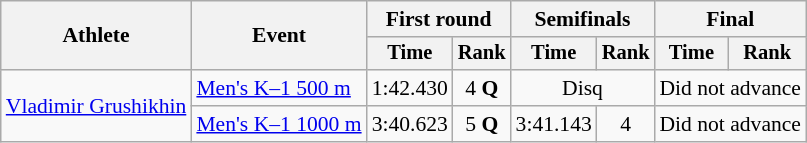<table class="wikitable" style="font-size:90%; text-align: center">
<tr>
<th rowspan="2">Athlete</th>
<th rowspan="2">Event</th>
<th colspan="2">First round</th>
<th colspan="2">Semifinals</th>
<th colspan="2">Final</th>
</tr>
<tr style="font-size:95%">
<th>Time</th>
<th>Rank</th>
<th>Time</th>
<th>Rank</th>
<th>Time</th>
<th>Rank</th>
</tr>
<tr align=center>
<td align=left rowspan=2><a href='#'>Vladimir Grushikhin</a></td>
<td align=left><a href='#'>Men's K–1 500 m</a></td>
<td>1:42.430</td>
<td>4 <strong>Q</strong></td>
<td colspan=2>Disq</td>
<td colspan=2>Did not advance</td>
</tr>
<tr align=center>
<td align=left><a href='#'>Men's K–1 1000 m</a></td>
<td>3:40.623</td>
<td>5 <strong>Q</strong></td>
<td>3:41.143</td>
<td>4</td>
<td colspan=2>Did not advance</td>
</tr>
</table>
